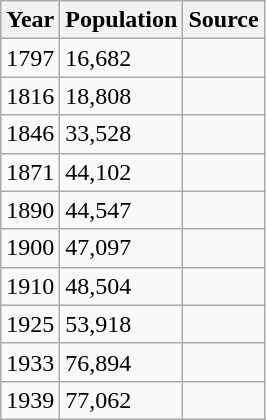<table class="wikitable">
<tr>
<th>Year</th>
<th>Population</th>
<th>Source</th>
</tr>
<tr>
<td>1797</td>
<td>16,682</td>
<td></td>
</tr>
<tr>
<td>1816</td>
<td>18,808</td>
<td></td>
</tr>
<tr>
<td>1846</td>
<td>33,528</td>
<td></td>
</tr>
<tr>
<td>1871</td>
<td>44,102</td>
<td></td>
</tr>
<tr>
<td>1890</td>
<td>44,547</td>
<td></td>
</tr>
<tr>
<td>1900</td>
<td>47,097</td>
<td></td>
</tr>
<tr>
<td>1910</td>
<td>48,504</td>
<td></td>
</tr>
<tr>
<td>1925</td>
<td>53,918</td>
<td></td>
</tr>
<tr>
<td>1933</td>
<td>76,894</td>
<td></td>
</tr>
<tr>
<td>1939</td>
<td>77,062</td>
<td></td>
</tr>
</table>
